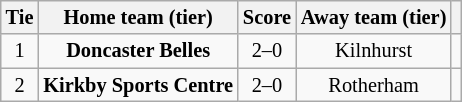<table class="wikitable" style="text-align:center; font-size:85%">
<tr>
<th>Tie</th>
<th>Home team (tier)</th>
<th>Score</th>
<th>Away team (tier)</th>
<th></th>
</tr>
<tr>
<td align="center">1</td>
<td><strong>Doncaster Belles</strong></td>
<td align="center">2–0</td>
<td>Kilnhurst</td>
<td></td>
</tr>
<tr>
<td align="center">2</td>
<td><strong>Kirkby Sports Centre</strong></td>
<td align="center">2–0</td>
<td>Rotherham</td>
<td></td>
</tr>
</table>
